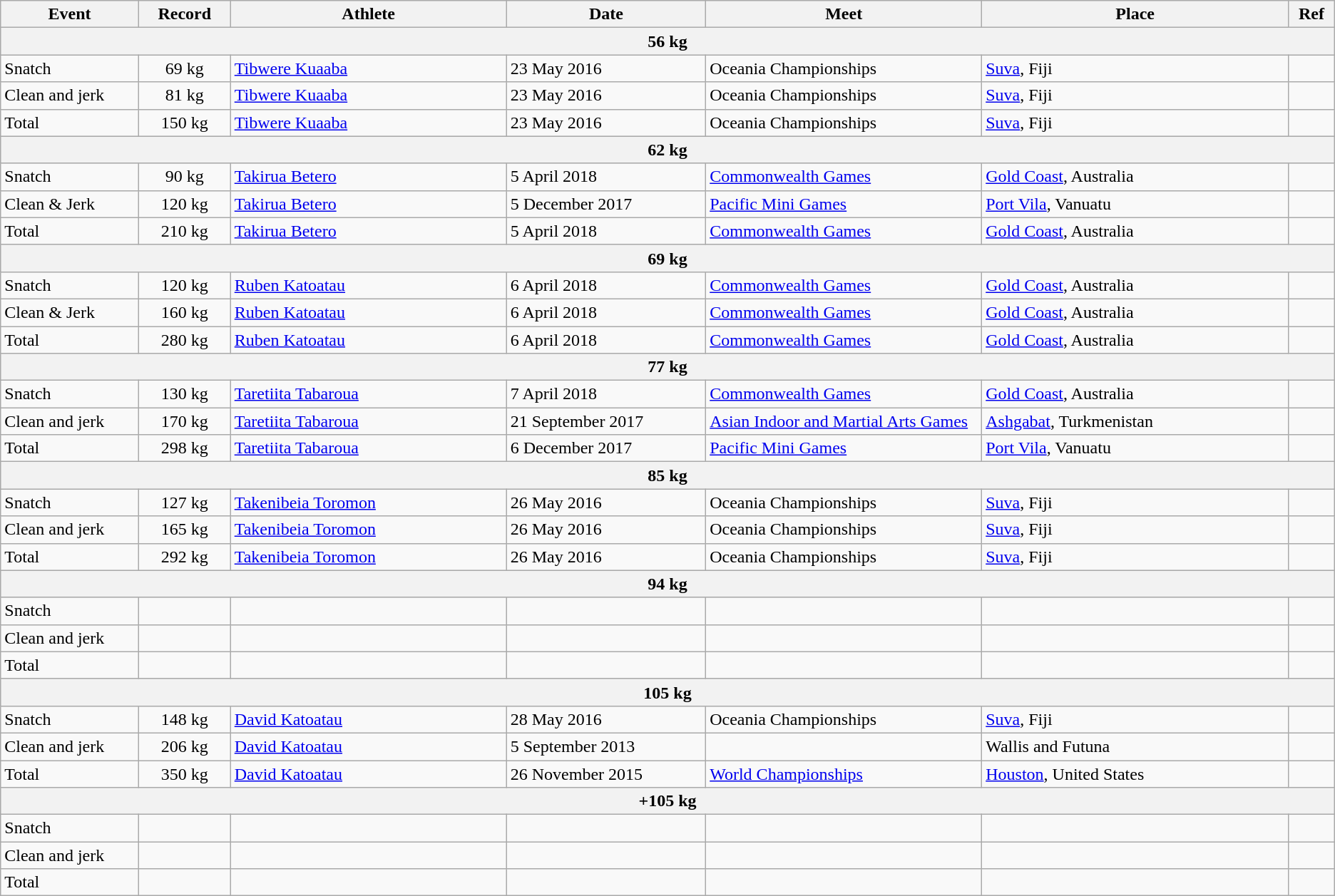<table class="wikitable">
<tr>
<th width=9%>Event</th>
<th width=6%>Record</th>
<th width=18%>Athlete</th>
<th width=13%>Date</th>
<th width=18%>Meet</th>
<th width=20%>Place</th>
<th width=3%>Ref</th>
</tr>
<tr bgcolor="#DDDDDD">
<th colspan="8">56 kg</th>
</tr>
<tr>
<td>Snatch</td>
<td align="center">69 kg</td>
<td><a href='#'>Tibwere Kuaaba</a></td>
<td>23 May 2016</td>
<td>Oceania Championships</td>
<td> <a href='#'>Suva</a>, Fiji</td>
<td></td>
</tr>
<tr>
<td>Clean and jerk</td>
<td align="center">81 kg</td>
<td><a href='#'>Tibwere Kuaaba</a></td>
<td>23 May 2016</td>
<td>Oceania Championships</td>
<td> <a href='#'>Suva</a>, Fiji</td>
<td></td>
</tr>
<tr>
<td>Total</td>
<td align="center">150 kg</td>
<td><a href='#'>Tibwere Kuaaba</a></td>
<td>23 May 2016</td>
<td>Oceania Championships</td>
<td> <a href='#'>Suva</a>, Fiji</td>
<td></td>
</tr>
<tr bgcolor="#DDDDDD">
<th colspan="8">62 kg</th>
</tr>
<tr>
<td>Snatch</td>
<td align="center">90 kg</td>
<td><a href='#'>Takirua Betero</a></td>
<td>5 April 2018</td>
<td><a href='#'>Commonwealth Games</a></td>
<td> <a href='#'>Gold Coast</a>, Australia</td>
<td></td>
</tr>
<tr>
<td>Clean & Jerk</td>
<td align="center">120 kg</td>
<td><a href='#'>Takirua Betero</a></td>
<td>5 December 2017</td>
<td><a href='#'>Pacific Mini Games</a></td>
<td> <a href='#'>Port Vila</a>, Vanuatu</td>
<td></td>
</tr>
<tr>
<td>Total</td>
<td align="center">210 kg</td>
<td><a href='#'>Takirua Betero</a></td>
<td>5 April 2018</td>
<td><a href='#'>Commonwealth Games</a></td>
<td> <a href='#'>Gold Coast</a>, Australia</td>
<td></td>
</tr>
<tr bgcolor="#DDDDDD">
<th colspan="8">69 kg</th>
</tr>
<tr>
<td>Snatch</td>
<td align="center">120 kg</td>
<td><a href='#'>Ruben Katoatau</a></td>
<td>6 April 2018</td>
<td><a href='#'>Commonwealth Games</a></td>
<td> <a href='#'>Gold Coast</a>, Australia</td>
<td></td>
</tr>
<tr>
<td>Clean & Jerk</td>
<td align="center">160 kg</td>
<td><a href='#'>Ruben Katoatau</a></td>
<td>6 April 2018</td>
<td><a href='#'>Commonwealth Games</a></td>
<td> <a href='#'>Gold Coast</a>, Australia</td>
<td></td>
</tr>
<tr>
<td>Total</td>
<td align="center">280 kg</td>
<td><a href='#'>Ruben Katoatau</a></td>
<td>6 April 2018</td>
<td><a href='#'>Commonwealth Games</a></td>
<td> <a href='#'>Gold Coast</a>, Australia</td>
<td></td>
</tr>
<tr bgcolor="#DDDDDD">
<th colspan="8">77 kg</th>
</tr>
<tr>
<td>Snatch</td>
<td align="center">130 kg</td>
<td><a href='#'>Taretiita Tabaroua</a></td>
<td>7 April 2018</td>
<td><a href='#'>Commonwealth Games</a></td>
<td> <a href='#'>Gold Coast</a>, Australia</td>
<td></td>
</tr>
<tr>
<td>Clean and jerk</td>
<td align="center">170 kg</td>
<td><a href='#'>Taretiita Tabaroua</a></td>
<td>21 September 2017</td>
<td><a href='#'>Asian Indoor and Martial Arts Games</a></td>
<td> <a href='#'>Ashgabat</a>, Turkmenistan</td>
<td></td>
</tr>
<tr>
<td>Total</td>
<td align="center">298 kg</td>
<td><a href='#'>Taretiita Tabaroua</a></td>
<td>6 December 2017</td>
<td><a href='#'>Pacific Mini Games</a></td>
<td> <a href='#'>Port Vila</a>, Vanuatu</td>
<td></td>
</tr>
<tr bgcolor="#DDDDDD">
<th colspan="8">85 kg</th>
</tr>
<tr>
<td>Snatch</td>
<td align="center">127 kg</td>
<td><a href='#'>Takenibeia Toromon</a></td>
<td>26 May 2016</td>
<td>Oceania Championships</td>
<td> <a href='#'>Suva</a>, Fiji</td>
<td></td>
</tr>
<tr>
<td>Clean and jerk</td>
<td align="center">165 kg</td>
<td><a href='#'>Takenibeia Toromon</a></td>
<td>26 May 2016</td>
<td>Oceania Championships</td>
<td> <a href='#'>Suva</a>, Fiji</td>
<td></td>
</tr>
<tr>
<td>Total</td>
<td align="center">292 kg</td>
<td><a href='#'>Takenibeia Toromon</a></td>
<td>26 May 2016</td>
<td>Oceania Championships</td>
<td> <a href='#'>Suva</a>, Fiji</td>
<td></td>
</tr>
<tr bgcolor="#DDDDDD">
<th colspan="8">94 kg</th>
</tr>
<tr>
<td>Snatch</td>
<td align="center"></td>
<td></td>
<td></td>
<td></td>
<td></td>
<td></td>
</tr>
<tr>
<td>Clean and jerk</td>
<td align="center"></td>
<td></td>
<td></td>
<td></td>
<td></td>
<td></td>
</tr>
<tr>
<td>Total</td>
<td align="center"></td>
<td></td>
<td></td>
<td></td>
<td></td>
<td></td>
</tr>
<tr bgcolor="#DDDDDD">
<th colspan="8">105 kg</th>
</tr>
<tr>
<td>Snatch</td>
<td align="center">148 kg</td>
<td><a href='#'>David Katoatau</a></td>
<td>28 May 2016</td>
<td>Oceania Championships</td>
<td> <a href='#'>Suva</a>, Fiji</td>
<td></td>
</tr>
<tr>
<td>Clean and jerk</td>
<td align="center">206 kg</td>
<td><a href='#'>David Katoatau</a></td>
<td>5 September 2013</td>
<td></td>
<td> Wallis and Futuna</td>
<td></td>
</tr>
<tr>
<td>Total</td>
<td align="center">350 kg</td>
<td><a href='#'>David Katoatau</a></td>
<td>26 November 2015</td>
<td><a href='#'>World Championships</a></td>
<td> <a href='#'>Houston</a>, United States</td>
<td></td>
</tr>
<tr bgcolor="#DDDDDD">
<th colspan="8">+105 kg</th>
</tr>
<tr>
<td>Snatch</td>
<td align="center"></td>
<td></td>
<td></td>
<td></td>
<td></td>
<td></td>
</tr>
<tr>
<td>Clean and jerk</td>
<td align="center"></td>
<td></td>
<td></td>
<td></td>
<td></td>
<td></td>
</tr>
<tr>
<td>Total</td>
<td align="center"></td>
<td></td>
<td></td>
<td></td>
<td></td>
<td></td>
</tr>
</table>
